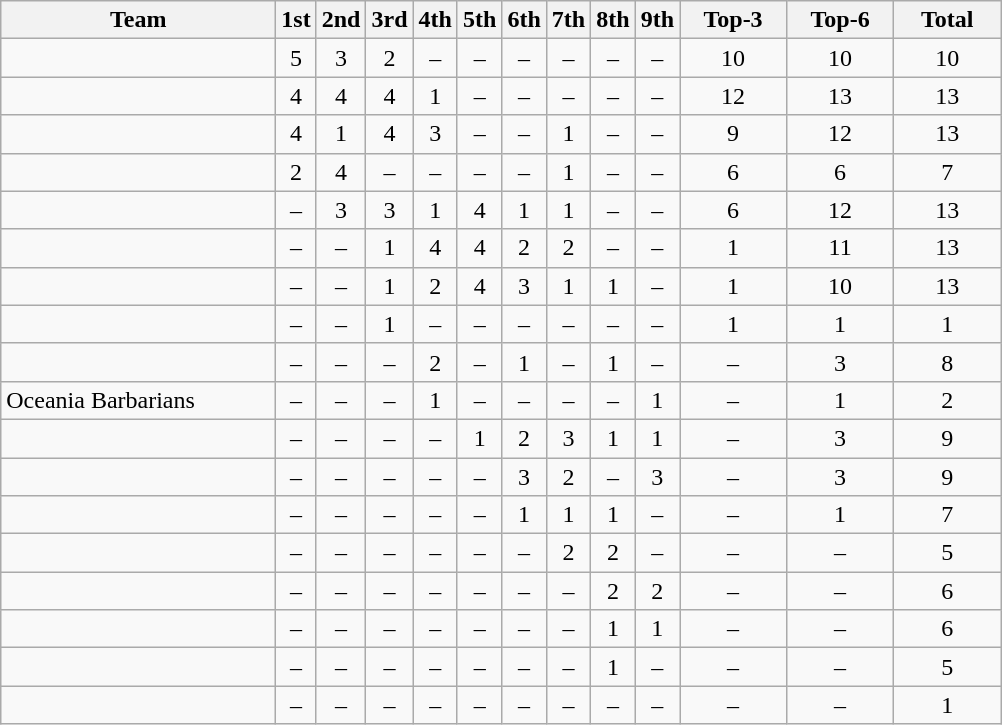<table class="wikitable sortable" style="text-align:center;">
<tr>
<th style="width:11.0em;">Team</th>
<th style="width:1.0em;">1st</th>
<th style="width:1.0em;">2nd</th>
<th style="width:1.0em;">3rd</th>
<th style="width:1.0em;">4th</th>
<th style="width:1.0em;">5th</th>
<th style="width:1.0em;">6th</th>
<th style="width:1.0em;">7th</th>
<th style="width:1.0em;">8th</th>
<th style="width:1.0em;">9th</th>
<th style="width:4.0em;">Top-3 </th>
<th style="width:4.0em;">Top-6 </th>
<th style="width:4.0em;">Total </th>
</tr>
<tr>
<td align=left></td>
<td>5</td>
<td>3</td>
<td>2</td>
<td>–</td>
<td>–</td>
<td>–</td>
<td>–</td>
<td>–</td>
<td>–</td>
<td> 10</td>
<td>10</td>
<td>10</td>
</tr>
<tr>
<td align=left></td>
<td>4</td>
<td>4</td>
<td>4</td>
<td>1</td>
<td>–</td>
<td>–</td>
<td>–</td>
<td>–</td>
<td>–</td>
<td>12</td>
<td>13</td>
<td>13</td>
</tr>
<tr>
<td align=left></td>
<td>4</td>
<td>1</td>
<td>4</td>
<td>3</td>
<td>–</td>
<td>–</td>
<td>1</td>
<td>–</td>
<td>–</td>
<td> 9</td>
<td>12</td>
<td>13</td>
</tr>
<tr>
<td align=left></td>
<td>2</td>
<td>4</td>
<td>–</td>
<td>–</td>
<td>–</td>
<td>–</td>
<td>1</td>
<td>–</td>
<td>–</td>
<td> 6</td>
<td>6</td>
<td>7</td>
</tr>
<tr>
<td align=left></td>
<td>–</td>
<td>3</td>
<td>3</td>
<td>1</td>
<td>4</td>
<td>1</td>
<td>1</td>
<td>–</td>
<td>–</td>
<td> 6</td>
<td>12</td>
<td>13</td>
</tr>
<tr>
<td align=left></td>
<td>–</td>
<td>–</td>
<td>1</td>
<td>4</td>
<td>4</td>
<td>2</td>
<td>2</td>
<td>–</td>
<td>–</td>
<td> 1</td>
<td>11</td>
<td>13</td>
</tr>
<tr>
<td align=left></td>
<td>–</td>
<td>–</td>
<td>1</td>
<td>2</td>
<td>4</td>
<td>3</td>
<td>1</td>
<td>1</td>
<td>–</td>
<td> 1</td>
<td>10</td>
<td>13</td>
</tr>
<tr>
<td align=left></td>
<td>–</td>
<td>–</td>
<td>1</td>
<td>–</td>
<td>–</td>
<td>–</td>
<td>–</td>
<td>–</td>
<td>–</td>
<td> 1</td>
<td>1</td>
<td>1</td>
</tr>
<tr>
<td align=left></td>
<td>–</td>
<td>–</td>
<td>–</td>
<td>2</td>
<td>–</td>
<td>1</td>
<td>–</td>
<td>1</td>
<td>–</td>
<td> –</td>
<td>3</td>
<td>8</td>
</tr>
<tr>
<td align=left>Oceania Barbarians</td>
<td>–</td>
<td>–</td>
<td>–</td>
<td>1</td>
<td>–</td>
<td>–</td>
<td>–</td>
<td>–</td>
<td>1</td>
<td> –</td>
<td>1</td>
<td>2</td>
</tr>
<tr>
<td align=left></td>
<td>–</td>
<td>–</td>
<td>–</td>
<td>–</td>
<td>1</td>
<td>2</td>
<td>3</td>
<td>1</td>
<td>1</td>
<td> –</td>
<td>3</td>
<td>9</td>
</tr>
<tr>
<td align=left></td>
<td>–</td>
<td>–</td>
<td>–</td>
<td>–</td>
<td>–</td>
<td>3</td>
<td>2</td>
<td>–</td>
<td>3</td>
<td> –</td>
<td>3</td>
<td>9</td>
</tr>
<tr>
<td align=left></td>
<td>–</td>
<td>–</td>
<td>–</td>
<td>–</td>
<td>–</td>
<td>1</td>
<td>1</td>
<td>1</td>
<td>–</td>
<td> –</td>
<td>1</td>
<td>7</td>
</tr>
<tr>
<td align=left></td>
<td>–</td>
<td>–</td>
<td>–</td>
<td>–</td>
<td>–</td>
<td>–</td>
<td>2</td>
<td>2</td>
<td>–</td>
<td> –</td>
<td>–</td>
<td>5</td>
</tr>
<tr>
<td align=left></td>
<td>–</td>
<td>–</td>
<td>–</td>
<td>–</td>
<td>–</td>
<td>–</td>
<td>–</td>
<td>2</td>
<td>2</td>
<td> –</td>
<td>–</td>
<td>6</td>
</tr>
<tr>
<td align=left></td>
<td>–</td>
<td>–</td>
<td>–</td>
<td>–</td>
<td>–</td>
<td>–</td>
<td>–</td>
<td>1</td>
<td>1</td>
<td> –</td>
<td>–</td>
<td>6</td>
</tr>
<tr>
<td align=left></td>
<td>–</td>
<td>–</td>
<td>–</td>
<td>–</td>
<td>–</td>
<td>–</td>
<td>–</td>
<td>1</td>
<td>–</td>
<td> –</td>
<td>–</td>
<td>5</td>
</tr>
<tr>
<td align=left></td>
<td>–</td>
<td>–</td>
<td>–</td>
<td>–</td>
<td>–</td>
<td>–</td>
<td>–</td>
<td>–</td>
<td>–</td>
<td> –</td>
<td>–</td>
<td>1</td>
</tr>
</table>
